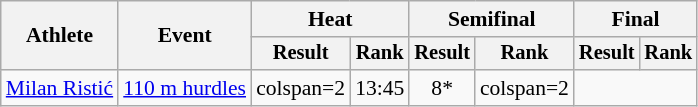<table class="wikitable" style="font-size:90%">
<tr>
<th rowspan=2>Athlete</th>
<th rowspan=2>Event</th>
<th colspan=2>Heat</th>
<th colspan=2>Semifinal</th>
<th colspan=2>Final</th>
</tr>
<tr style="font-size:95%">
<th>Result</th>
<th>Rank</th>
<th>Result</th>
<th>Rank</th>
<th>Result</th>
<th>Rank</th>
</tr>
<tr align=center>
<td align=left><a href='#'>Milan Ristić</a></td>
<td style="text-align:left;"><a href='#'>110 m hurdles</a></td>
<td>colspan=2 </td>
<td>13:45</td>
<td>8*</td>
<td>colspan=2 </td>
</tr>
</table>
